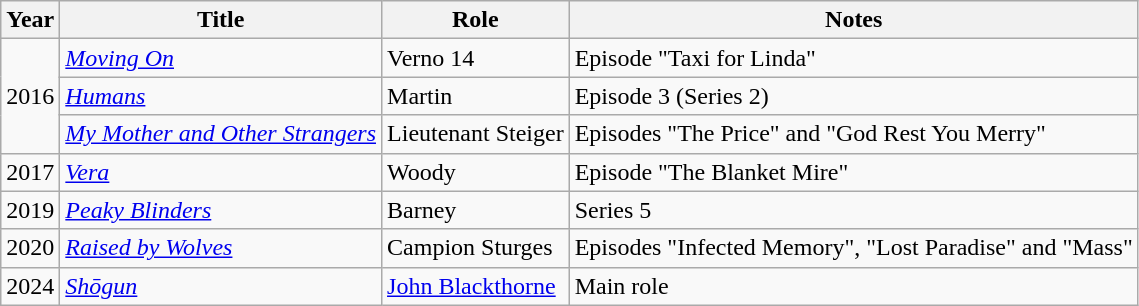<table class="wikitable">
<tr>
<th>Year</th>
<th>Title</th>
<th>Role</th>
<th>Notes</th>
</tr>
<tr>
<td rowspan="3">2016</td>
<td><em><a href='#'>Moving On</a></em></td>
<td>Verno 14</td>
<td>Episode "Taxi for Linda"</td>
</tr>
<tr>
<td><em><a href='#'>Humans</a></em></td>
<td>Martin</td>
<td>Episode 3 (Series 2)</td>
</tr>
<tr>
<td><em><a href='#'>My Mother and Other Strangers</a></em></td>
<td>Lieutenant Steiger</td>
<td>Episodes "The Price" and "God Rest You Merry"</td>
</tr>
<tr>
<td>2017</td>
<td><em><a href='#'>Vera</a></em></td>
<td>Woody</td>
<td>Episode "The Blanket Mire"</td>
</tr>
<tr>
<td>2019</td>
<td><em><a href='#'>Peaky Blinders</a></em></td>
<td>Barney</td>
<td>Series 5</td>
</tr>
<tr>
<td>2020</td>
<td><em><a href='#'>Raised by Wolves</a></em></td>
<td>Campion Sturges</td>
<td>Episodes "Infected Memory", "Lost Paradise" and "Mass"</td>
</tr>
<tr>
<td>2024</td>
<td><em><a href='#'>Shōgun</a></em></td>
<td><a href='#'>John Blackthorne</a></td>
<td>Main role</td>
</tr>
</table>
